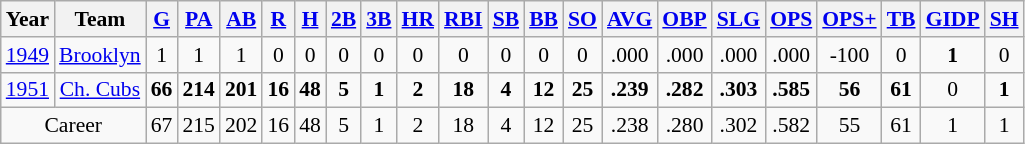<table class="wikitable" margin: 5px; text-align: center; style=font-size:90%>
<tr align=center>
<th>Year</th>
<th>Team</th>
<th><a href='#'>G</a></th>
<th><a href='#'>PA</a></th>
<th><a href='#'>AB</a></th>
<th><a href='#'>R</a></th>
<th><a href='#'>H</a></th>
<th><a href='#'>2B</a></th>
<th><a href='#'>3B</a></th>
<th><a href='#'>HR</a></th>
<th><a href='#'>RBI</a></th>
<th><a href='#'>SB</a></th>
<th><a href='#'>BB</a></th>
<th><a href='#'>SO</a></th>
<th><a href='#'>AVG</a></th>
<th><a href='#'>OBP</a></th>
<th><a href='#'>SLG</a></th>
<th><a href='#'>OPS</a></th>
<th><a href='#'>OPS+</a></th>
<th><a href='#'>TB</a></th>
<th><a href='#'>GIDP</a></th>
<th><a href='#'>SH</a></th>
</tr>
<tr align=center>
<td><a href='#'>1949</a></td>
<td><a href='#'>Brooklyn</a></td>
<td>1</td>
<td>1</td>
<td>1</td>
<td>0</td>
<td>0</td>
<td>0</td>
<td>0</td>
<td>0</td>
<td>0</td>
<td>0</td>
<td>0</td>
<td>0</td>
<td>.000</td>
<td>.000</td>
<td>.000</td>
<td>.000</td>
<td>-100</td>
<td>0</td>
<td><strong>1</strong></td>
<td>0</td>
</tr>
<tr align=center>
<td><a href='#'>1951</a></td>
<td><a href='#'>Ch. Cubs</a></td>
<td><strong>66</strong></td>
<td><strong>214</strong></td>
<td><strong>201</strong></td>
<td><strong>16</strong></td>
<td><strong>48</strong></td>
<td><strong>5</strong></td>
<td><strong>1</strong></td>
<td><strong>2</strong></td>
<td><strong>18</strong></td>
<td><strong>4</strong></td>
<td><strong>12</strong></td>
<td><strong>25</strong></td>
<td><strong>.239</strong></td>
<td><strong>.282</strong></td>
<td><strong>.303</strong></td>
<td><strong>.585</strong></td>
<td><strong>56</strong></td>
<td><strong>61</strong></td>
<td>0</td>
<td><strong>1</strong></td>
</tr>
<tr style="text-align:center;">
<td colspan="2">Career</td>
<td>67</td>
<td>215</td>
<td>202</td>
<td>16</td>
<td>48</td>
<td>5</td>
<td>1</td>
<td>2</td>
<td>18</td>
<td>4</td>
<td>12</td>
<td>25</td>
<td>.238</td>
<td>.280</td>
<td>.302</td>
<td>.582</td>
<td>55</td>
<td>61</td>
<td>1</td>
<td>1</td>
</tr>
</table>
